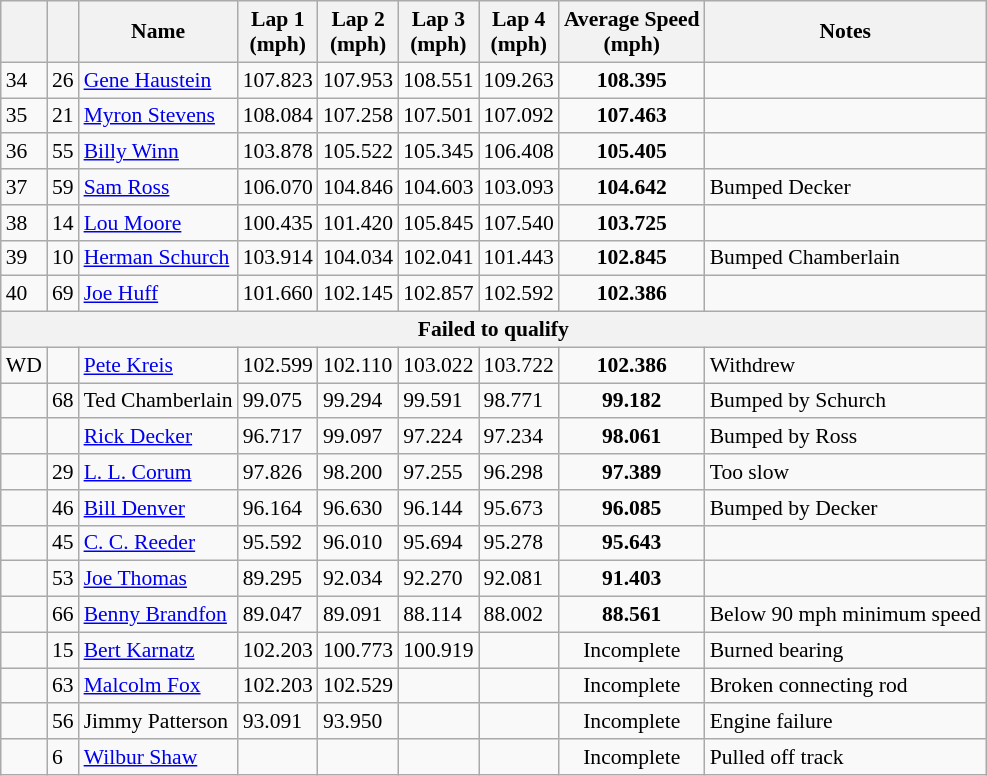<table class="wikitable" style="font-size: 90%;">
<tr align="center">
<th></th>
<th></th>
<th>Name</th>
<th>Lap 1<br>(mph)</th>
<th>Lap 2<br>(mph)</th>
<th>Lap 3<br>(mph)</th>
<th>Lap 4<br>(mph)</th>
<th>Average Speed<br>(mph)</th>
<th>Notes</th>
</tr>
<tr>
<td>34</td>
<td>26</td>
<td> <a href='#'>Gene Haustein</a> <strong></strong></td>
<td>107.823</td>
<td>107.953</td>
<td>108.551</td>
<td>109.263</td>
<td align=center><strong>108.395</strong></td>
<td> </td>
</tr>
<tr>
<td>35</td>
<td>21</td>
<td> <a href='#'>Myron Stevens</a> <strong></strong></td>
<td>108.084</td>
<td>107.258</td>
<td>107.501</td>
<td>107.092</td>
<td align=center><strong>107.463</strong></td>
<td> </td>
</tr>
<tr>
<td>36</td>
<td>55</td>
<td> <a href='#'>Billy Winn</a> <strong></strong></td>
<td>103.878</td>
<td>105.522</td>
<td>105.345</td>
<td>106.408</td>
<td align=center><strong>105.405</strong></td>
<td> </td>
</tr>
<tr>
<td>37</td>
<td>59</td>
<td> <a href='#'>Sam Ross</a></td>
<td>106.070</td>
<td>104.846</td>
<td>104.603</td>
<td>103.093</td>
<td align=center><strong>104.642</strong></td>
<td>Bumped Decker</td>
</tr>
<tr>
<td>38</td>
<td>14</td>
<td> <a href='#'>Lou Moore</a></td>
<td>100.435</td>
<td>101.420</td>
<td>105.845</td>
<td>107.540</td>
<td align=center><strong>103.725</strong></td>
<td> </td>
</tr>
<tr>
<td>39</td>
<td>10</td>
<td> <a href='#'>Herman Schurch</a></td>
<td>103.914</td>
<td>104.034</td>
<td>102.041</td>
<td>101.443</td>
<td align=center><strong>102.845</strong></td>
<td>Bumped Chamberlain</td>
</tr>
<tr>
<td>40</td>
<td>69</td>
<td> <a href='#'>Joe Huff</a></td>
<td>101.660</td>
<td>102.145</td>
<td>102.857</td>
<td>102.592</td>
<td align=center><strong>102.386</strong></td>
<td> </td>
</tr>
<tr>
<th colspan=9>Failed to qualify</th>
</tr>
<tr>
<td>WD</td>
<td></td>
<td> <a href='#'>Pete Kreis</a></td>
<td>102.599</td>
<td>102.110</td>
<td>103.022</td>
<td>103.722</td>
<td align=center><strong>102.386</strong></td>
<td>Withdrew</td>
</tr>
<tr>
<td></td>
<td>68</td>
<td> Ted Chamberlain</td>
<td>99.075</td>
<td>99.294</td>
<td>99.591</td>
<td>98.771</td>
<td align=center><strong>99.182</strong></td>
<td>Bumped by Schurch</td>
</tr>
<tr>
<td></td>
<td></td>
<td> <a href='#'>Rick Decker</a></td>
<td>96.717</td>
<td>99.097</td>
<td>97.224</td>
<td>97.234</td>
<td align=center><strong>98.061</strong></td>
<td>Bumped by Ross</td>
</tr>
<tr>
<td></td>
<td>29</td>
<td> <a href='#'>L. L. Corum</a></td>
<td>97.826</td>
<td>98.200</td>
<td>97.255</td>
<td>96.298</td>
<td align=center><strong>97.389</strong></td>
<td>Too slow</td>
</tr>
<tr>
<td></td>
<td>46</td>
<td> <a href='#'>Bill Denver</a></td>
<td>96.164</td>
<td>96.630</td>
<td>96.144</td>
<td>95.673</td>
<td align=center><strong>96.085</strong></td>
<td>Bumped by Decker</td>
</tr>
<tr>
<td></td>
<td>45</td>
<td> <a href='#'>C. C. Reeder</a></td>
<td>95.592</td>
<td>96.010</td>
<td>95.694</td>
<td>95.278</td>
<td align=center><strong>95.643</strong></td>
<td> </td>
</tr>
<tr>
<td></td>
<td>53</td>
<td> <a href='#'>Joe Thomas</a></td>
<td>89.295</td>
<td>92.034</td>
<td>92.270</td>
<td>92.081</td>
<td align=center><strong>91.403</strong></td>
<td> </td>
</tr>
<tr>
<td></td>
<td>66</td>
<td> <a href='#'>Benny Brandfon</a></td>
<td>89.047</td>
<td>89.091</td>
<td>88.114</td>
<td>88.002</td>
<td align=center><strong>88.561</strong></td>
<td>Below 90 mph minimum speed</td>
</tr>
<tr>
<td></td>
<td>15</td>
<td> <a href='#'>Bert Karnatz</a></td>
<td>102.203</td>
<td>100.773</td>
<td>100.919</td>
<td> </td>
<td align=center>Incomplete</td>
<td>Burned bearing</td>
</tr>
<tr>
<td></td>
<td>63</td>
<td> <a href='#'>Malcolm Fox</a></td>
<td>102.203</td>
<td>102.529</td>
<td> </td>
<td> </td>
<td align=center>Incomplete</td>
<td>Broken connecting rod</td>
</tr>
<tr>
<td></td>
<td>56</td>
<td> Jimmy Patterson</td>
<td>93.091</td>
<td>93.950</td>
<td> </td>
<td> </td>
<td align=center>Incomplete</td>
<td>Engine failure</td>
</tr>
<tr>
<td></td>
<td>6</td>
<td> <a href='#'>Wilbur Shaw</a></td>
<td> </td>
<td> </td>
<td> </td>
<td> </td>
<td align=center>Incomplete</td>
<td>Pulled off track</td>
</tr>
</table>
